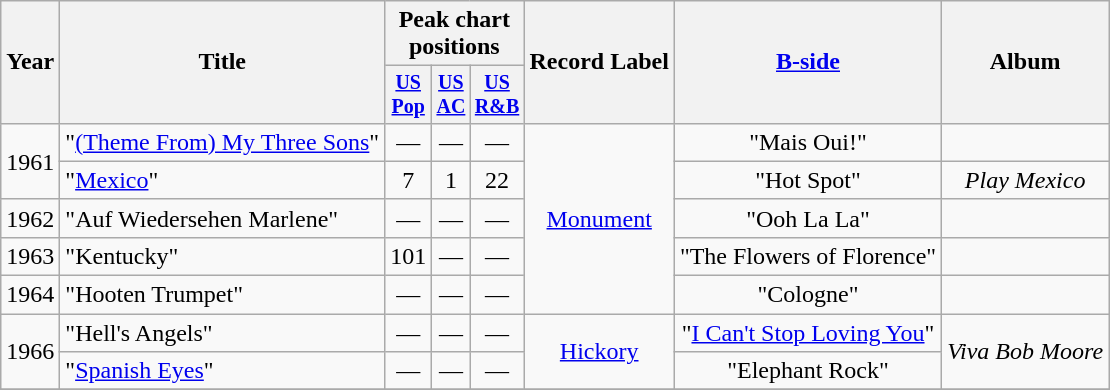<table class="wikitable" style=text-align:center;>
<tr>
<th rowspan="2">Year</th>
<th rowspan="2">Title</th>
<th colspan="3">Peak chart<br>positions</th>
<th rowspan="2">Record Label</th>
<th rowspan="2"><a href='#'>B-side</a></th>
<th rowspan="2">Album</th>
</tr>
<tr style="font-size:smaller;">
<th align=centre><a href='#'>US<br>Pop</a></th>
<th align=centre><a href='#'>US<br>AC</a></th>
<th align=centre><a href='#'>US<br>R&B</a></th>
</tr>
<tr>
<td rowspan="2">1961</td>
<td align=left>"<a href='#'>(Theme From) My Three Sons</a>"</td>
<td>—</td>
<td>—</td>
<td>—</td>
<td rowspan="5"><a href='#'>Monument</a></td>
<td rowspan="1">"Mais Oui!"</td>
<td rowspan="1"></td>
</tr>
<tr>
<td align=left>"<a href='#'>Mexico</a>"</td>
<td>7</td>
<td>1</td>
<td>22</td>
<td rowspan="1">"Hot Spot"</td>
<td rowspan="1"><em>Play Mexico</em></td>
</tr>
<tr>
<td rowspan="1">1962</td>
<td align=left>"Auf Wiedersehen Marlene"</td>
<td>—</td>
<td>—</td>
<td>—</td>
<td rowspan="1">"Ooh La La"</td>
<td rowspan="1"></td>
</tr>
<tr>
<td rowspan="1">1963</td>
<td align=left>"Kentucky"</td>
<td>101</td>
<td>—</td>
<td>—</td>
<td rowspan="1">"The Flowers of Florence"</td>
<td rowspan="1"></td>
</tr>
<tr>
<td rowspan="1">1964</td>
<td align=left>"Hooten Trumpet"</td>
<td>—</td>
<td>—</td>
<td>—</td>
<td rowspan="1">"Cologne"</td>
<td rowspan="1"></td>
</tr>
<tr>
<td rowspan="2">1966</td>
<td align=left>"Hell's Angels"</td>
<td>—</td>
<td>—</td>
<td>—</td>
<td rowspan="2"><a href='#'>Hickory</a></td>
<td rowspan="1">"<a href='#'>I Can't Stop Loving You</a>"</td>
<td rowspan="2"><em>Viva Bob Moore</em></td>
</tr>
<tr>
<td align=left>"<a href='#'>Spanish Eyes</a>"</td>
<td>—</td>
<td>—</td>
<td>—</td>
<td rowspan="1">"Elephant Rock"</td>
</tr>
<tr>
</tr>
</table>
